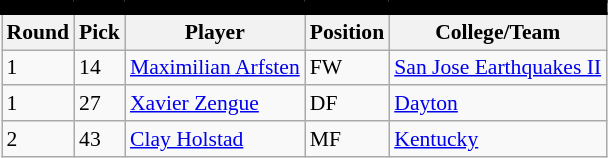<table class="wikitable sortable" style="text-align:center; font-size:90%; text-align:left;">
<tr style="border-spacing: 2px; border: 2px solid black;">
<td colspan="7" bgcolor="#000000" color="#000000" border="#FED000" align="center"><strong></strong></td>
</tr>
<tr>
<th><strong>Round</strong></th>
<th><strong>Pick</strong></th>
<th><strong>Player</strong></th>
<th><strong>Position</strong></th>
<th><strong>College/Team</strong></th>
</tr>
<tr>
<td>1</td>
<td>14</td>
<td> <a href='#'>Maximilian Arfsten</a></td>
<td>FW</td>
<td><a href='#'>San Jose Earthquakes II</a></td>
</tr>
<tr>
<td>1</td>
<td>27</td>
<td> <a href='#'>Xavier Zengue</a></td>
<td>DF</td>
<td><a href='#'>Dayton</a></td>
</tr>
<tr>
<td>2</td>
<td>43</td>
<td> <a href='#'>Clay Holstad</a></td>
<td>MF</td>
<td><a href='#'>Kentucky</a></td>
</tr>
</table>
